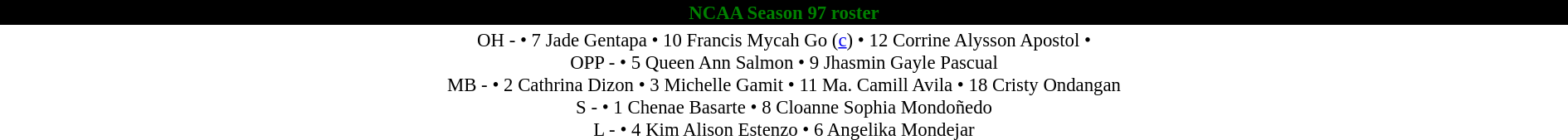<table class='toccolours mw-collapsible mw-collapsed' width=100% style=font-size:95%>
<tr>
<th style="background: black; color: green; text-align: center"><strong>NCAA Season 97 roster</strong></th>
</tr>
<tr align=center>
<td>OH - • 7 Jade Gentapa • 10 Francis Mycah Go (<a href='#'>c</a>) • 12 Corrine Alysson Apostol • <br> OPP - • 5 Queen Ann Salmon • 9 Jhasmin Gayle Pascual <br> MB - • 2 Cathrina Dizon • 3 Michelle Gamit  • 11 Ma. Camill Avila • 18 Cristy Ondangan <br> S - • 1 Chenae Basarte • 8 Cloanne Sophia Mondoñedo <br> L - • 4 Kim Alison Estenzo • 6 Angelika Mondejar</td>
</tr>
</table>
